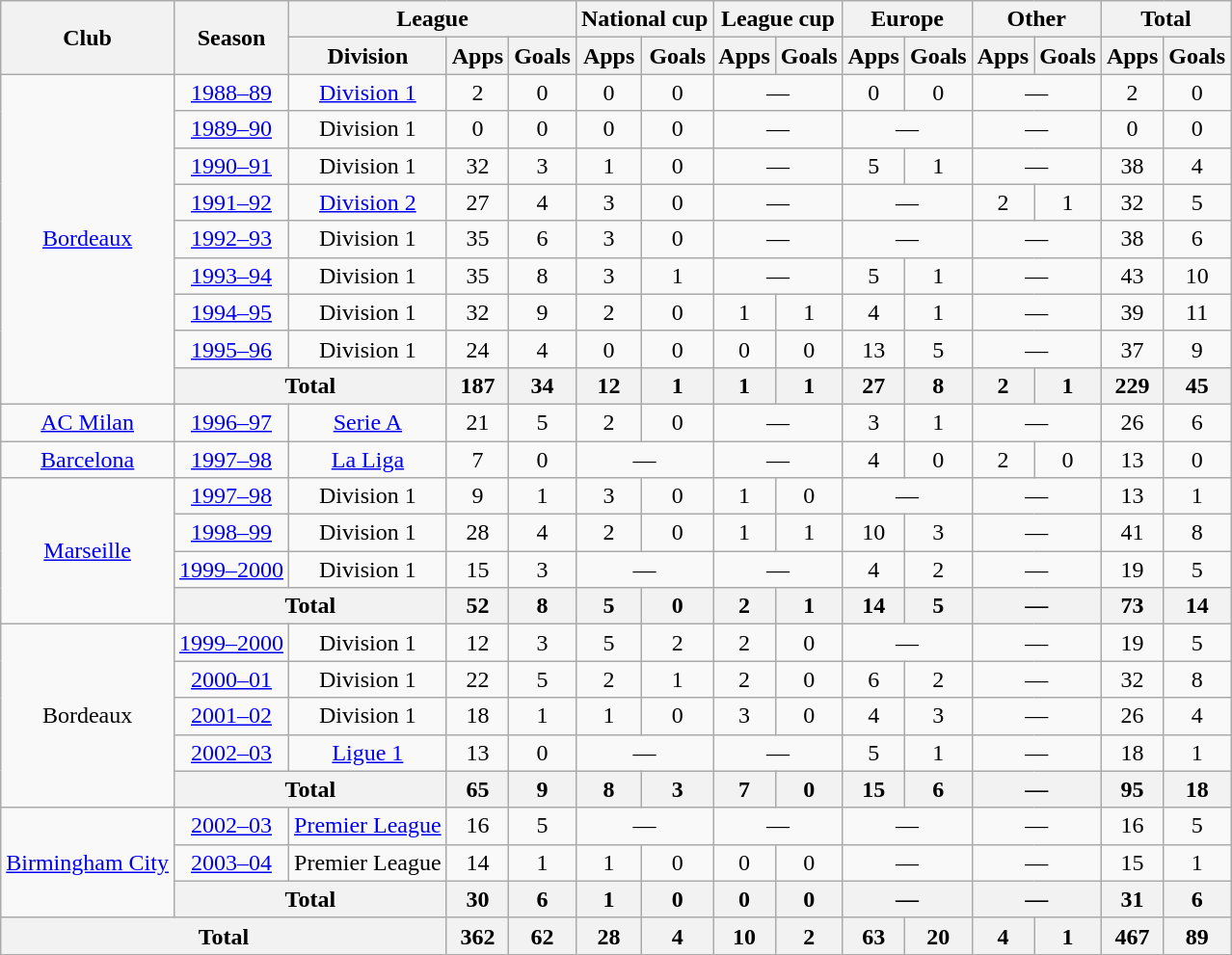<table class=wikitable style=text-align:center>
<tr>
<th rowspan="2">Club</th>
<th rowspan="2">Season</th>
<th colspan="3">League</th>
<th colspan="2">National cup</th>
<th colspan="2">League cup</th>
<th colspan="2">Europe</th>
<th colspan="2">Other</th>
<th colspan="2">Total</th>
</tr>
<tr>
<th>Division</th>
<th>Apps</th>
<th>Goals</th>
<th>Apps</th>
<th>Goals</th>
<th>Apps</th>
<th>Goals</th>
<th>Apps</th>
<th>Goals</th>
<th>Apps</th>
<th>Goals</th>
<th>Apps</th>
<th>Goals</th>
</tr>
<tr>
<td rowspan="9"><a href='#'>Bordeaux</a></td>
<td><a href='#'>1988–89</a></td>
<td><a href='#'>Division 1</a></td>
<td>2</td>
<td>0</td>
<td>0</td>
<td>0</td>
<td colspan="2">—</td>
<td>0</td>
<td>0</td>
<td colspan="2">—</td>
<td>2</td>
<td>0</td>
</tr>
<tr>
<td><a href='#'>1989–90</a></td>
<td>Division 1</td>
<td>0</td>
<td>0</td>
<td>0</td>
<td>0</td>
<td colspan="2">—</td>
<td colspan="2">—</td>
<td colspan="2">—</td>
<td>0</td>
<td>0</td>
</tr>
<tr>
<td><a href='#'>1990–91</a></td>
<td>Division 1</td>
<td>32</td>
<td>3</td>
<td>1</td>
<td>0</td>
<td colspan="2">—</td>
<td>5</td>
<td>1</td>
<td colspan="2">—</td>
<td>38</td>
<td>4</td>
</tr>
<tr>
<td><a href='#'>1991–92</a></td>
<td><a href='#'>Division 2</a></td>
<td>27</td>
<td>4</td>
<td>3</td>
<td>0</td>
<td colspan="2">—</td>
<td colspan="2">—</td>
<td>2</td>
<td>1</td>
<td>32</td>
<td>5</td>
</tr>
<tr>
<td><a href='#'>1992–93</a></td>
<td>Division 1</td>
<td>35</td>
<td>6</td>
<td>3</td>
<td>0</td>
<td colspan="2">—</td>
<td colspan="2">—</td>
<td colspan="2">—</td>
<td>38</td>
<td>6</td>
</tr>
<tr>
<td><a href='#'>1993–94</a></td>
<td>Division 1</td>
<td>35</td>
<td>8</td>
<td>3</td>
<td>1</td>
<td colspan="2">—</td>
<td>5</td>
<td>1</td>
<td colspan="2">—</td>
<td>43</td>
<td>10</td>
</tr>
<tr>
<td><a href='#'>1994–95</a></td>
<td>Division 1</td>
<td>32</td>
<td>9</td>
<td>2</td>
<td>0</td>
<td>1</td>
<td>1</td>
<td>4</td>
<td>1</td>
<td colspan="2">—</td>
<td>39</td>
<td>11</td>
</tr>
<tr>
<td><a href='#'>1995–96</a></td>
<td>Division 1</td>
<td>24</td>
<td>4</td>
<td>0</td>
<td>0</td>
<td>0</td>
<td>0</td>
<td>13</td>
<td>5</td>
<td colspan="2">—</td>
<td>37</td>
<td>9</td>
</tr>
<tr>
<th colspan="2">Total</th>
<th>187</th>
<th>34</th>
<th>12</th>
<th>1</th>
<th>1</th>
<th>1</th>
<th>27</th>
<th>8</th>
<th>2</th>
<th>1</th>
<th>229</th>
<th>45</th>
</tr>
<tr>
<td><a href='#'>AC Milan</a></td>
<td><a href='#'>1996–97</a></td>
<td><a href='#'>Serie A</a></td>
<td>21</td>
<td>5</td>
<td>2</td>
<td>0</td>
<td colspan="2">—</td>
<td>3</td>
<td>1</td>
<td colspan="2">—</td>
<td>26</td>
<td>6</td>
</tr>
<tr>
<td><a href='#'>Barcelona</a></td>
<td><a href='#'>1997–98</a></td>
<td><a href='#'>La Liga</a></td>
<td>7</td>
<td>0</td>
<td colspan="2">—</td>
<td colspan="2">—</td>
<td>4</td>
<td>0</td>
<td>2</td>
<td>0</td>
<td>13</td>
<td>0</td>
</tr>
<tr>
<td rowspan="4"><a href='#'>Marseille</a></td>
<td><a href='#'>1997–98</a></td>
<td>Division 1</td>
<td>9</td>
<td>1</td>
<td>3</td>
<td>0</td>
<td>1</td>
<td>0</td>
<td colspan="2">—</td>
<td colspan="2">—</td>
<td>13</td>
<td>1</td>
</tr>
<tr>
<td><a href='#'>1998–99</a></td>
<td>Division 1</td>
<td>28</td>
<td>4</td>
<td>2</td>
<td>0</td>
<td>1</td>
<td>1</td>
<td>10</td>
<td>3</td>
<td colspan="2">—</td>
<td>41</td>
<td>8</td>
</tr>
<tr>
<td><a href='#'>1999–2000</a></td>
<td>Division 1</td>
<td>15</td>
<td>3</td>
<td colspan="2">—</td>
<td colspan="2">—</td>
<td>4</td>
<td>2</td>
<td colspan="2">—</td>
<td>19</td>
<td>5</td>
</tr>
<tr>
<th colspan="2">Total</th>
<th>52</th>
<th>8</th>
<th>5</th>
<th>0</th>
<th>2</th>
<th>1</th>
<th>14</th>
<th>5</th>
<th colspan="2">—</th>
<th>73</th>
<th>14</th>
</tr>
<tr>
<td rowspan="5">Bordeaux</td>
<td><a href='#'>1999–2000</a></td>
<td>Division 1</td>
<td>12</td>
<td>3</td>
<td>5</td>
<td>2</td>
<td>2</td>
<td>0</td>
<td colspan="2">—</td>
<td colspan="2">—</td>
<td>19</td>
<td>5</td>
</tr>
<tr>
<td><a href='#'>2000–01</a></td>
<td>Division 1</td>
<td>22</td>
<td>5</td>
<td>2</td>
<td>1</td>
<td>2</td>
<td>0</td>
<td>6</td>
<td>2</td>
<td colspan="2">—</td>
<td>32</td>
<td>8</td>
</tr>
<tr>
<td><a href='#'>2001–02</a></td>
<td>Division 1</td>
<td>18</td>
<td>1</td>
<td>1</td>
<td>0</td>
<td>3</td>
<td>0</td>
<td>4</td>
<td>3</td>
<td colspan="2">—</td>
<td>26</td>
<td>4</td>
</tr>
<tr>
<td><a href='#'>2002–03</a></td>
<td><a href='#'>Ligue 1</a></td>
<td>13</td>
<td>0</td>
<td colspan="2">—</td>
<td colspan="2">—</td>
<td>5</td>
<td>1</td>
<td colspan="2">—</td>
<td>18</td>
<td>1</td>
</tr>
<tr>
<th colspan="2">Total</th>
<th>65</th>
<th>9</th>
<th>8</th>
<th>3</th>
<th>7</th>
<th>0</th>
<th>15</th>
<th>6</th>
<th colspan="2">—</th>
<th>95</th>
<th>18</th>
</tr>
<tr>
<td rowspan="3"><a href='#'>Birmingham City</a></td>
<td><a href='#'>2002–03</a></td>
<td><a href='#'>Premier League</a></td>
<td>16</td>
<td>5</td>
<td colspan="2">—</td>
<td colspan="2">—</td>
<td colspan="2">—</td>
<td colspan="2">—</td>
<td>16</td>
<td>5</td>
</tr>
<tr>
<td><a href='#'>2003–04</a></td>
<td>Premier League</td>
<td>14</td>
<td>1</td>
<td>1</td>
<td>0</td>
<td>0</td>
<td>0</td>
<td colspan="2">—</td>
<td colspan="2">—</td>
<td>15</td>
<td>1</td>
</tr>
<tr>
<th colspan="2">Total</th>
<th>30</th>
<th>6</th>
<th>1</th>
<th>0</th>
<th>0</th>
<th>0</th>
<th colspan="2">—</th>
<th colspan="2">—</th>
<th>31</th>
<th>6</th>
</tr>
<tr>
<th colspan="3">Total</th>
<th>362</th>
<th>62</th>
<th>28</th>
<th>4</th>
<th>10</th>
<th>2</th>
<th>63</th>
<th>20</th>
<th>4</th>
<th>1</th>
<th>467</th>
<th>89</th>
</tr>
</table>
